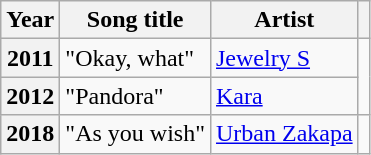<table class="wikitable plainrowheaders sortable">
<tr>
<th scope="col">Year</th>
<th scope="col">Song title</th>
<th scope="col">Artist</th>
<th scope="col" class="unsortable"></th>
</tr>
<tr>
<th scope="row">2011</th>
<td>"Okay, what"</td>
<td><a href='#'>Jewelry S</a></td>
<td style="text-align:center" rowspan="2"></td>
</tr>
<tr>
<th scope="row">2012</th>
<td>"Pandora"</td>
<td><a href='#'>Kara</a></td>
</tr>
<tr>
<th scope="row">2018</th>
<td>"As you wish"</td>
<td><a href='#'>Urban Zakapa</a></td>
<td style="text-align:center"></td>
</tr>
</table>
